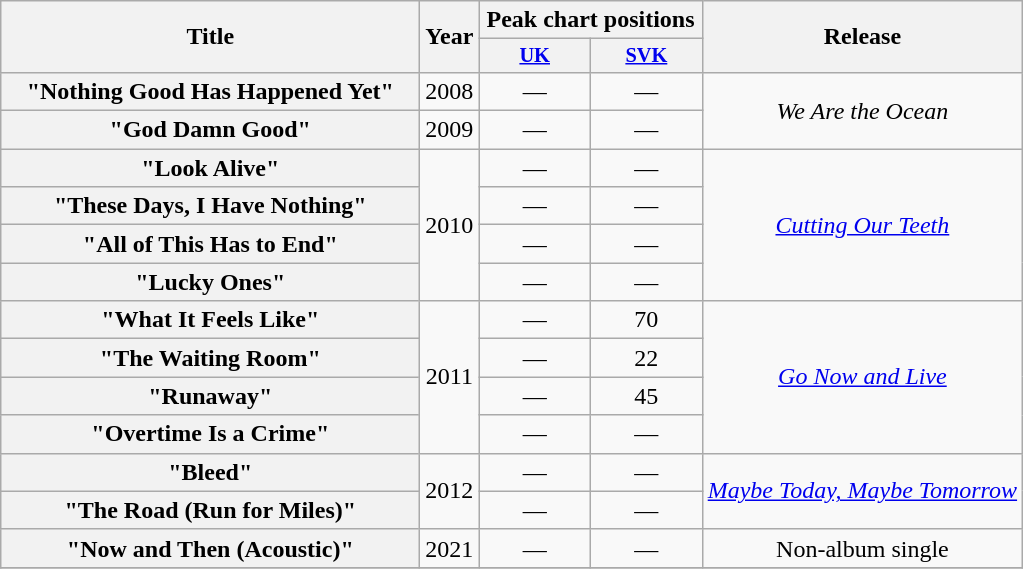<table class="wikitable plainrowheaders" style="text-align:center;" border="1">
<tr>
<th scope="col" rowspan="2" style="width:17em;">Title</th>
<th scope="col" rowspan="2">Year</th>
<th scope="col" colspan="2">Peak chart positions</th>
<th scope="col" rowspan="2">Release</th>
</tr>
<tr>
<th scope="col" style="width:5em;font-size:85%;"><a href='#'>UK</a></th>
<th scope="col" style="width:5em;font-size:85%;"><a href='#'>SVK</a><br></th>
</tr>
<tr>
<th scope="row">"Nothing Good Has Happened Yet"</th>
<td>2008</td>
<td>—</td>
<td>—</td>
<td rowspan="2"><em>We Are the Ocean</em></td>
</tr>
<tr>
<th scope="row">"God Damn Good"</th>
<td>2009</td>
<td>—</td>
<td>—</td>
</tr>
<tr>
<th scope="row">"Look Alive"</th>
<td rowspan="4">2010</td>
<td>—</td>
<td>—</td>
<td rowspan="4"><em><a href='#'>Cutting Our Teeth</a></em></td>
</tr>
<tr>
<th scope="row">"These Days, I Have Nothing"</th>
<td>—</td>
<td>—</td>
</tr>
<tr>
<th scope="row">"All of This Has to End"</th>
<td>—</td>
<td>—</td>
</tr>
<tr>
<th scope="row">"Lucky Ones"</th>
<td>—</td>
<td>—</td>
</tr>
<tr>
<th scope="row">"What It Feels Like"</th>
<td rowspan="4">2011</td>
<td>—</td>
<td>70</td>
<td rowspan="4"><em><a href='#'>Go Now and Live</a></em></td>
</tr>
<tr>
<th scope="row">"The Waiting Room"</th>
<td>—</td>
<td>22</td>
</tr>
<tr>
<th scope="row">"Runaway"</th>
<td>—</td>
<td>45</td>
</tr>
<tr>
<th scope="row">"Overtime Is a Crime"</th>
<td>—</td>
<td>—</td>
</tr>
<tr>
<th scope="row">"Bleed"</th>
<td rowspan="2">2012</td>
<td>—</td>
<td>—</td>
<td rowspan="2"><em><a href='#'>Maybe Today, Maybe Tomorrow</a></em></td>
</tr>
<tr>
<th scope="row">"The Road (Run for Miles)"</th>
<td>—</td>
<td>—</td>
</tr>
<tr>
<th scope="row">"Now and Then (Acoustic)"</th>
<td>2021</td>
<td>—</td>
<td>—</td>
<td rowspan="1">Non-album single</td>
</tr>
<tr>
</tr>
</table>
